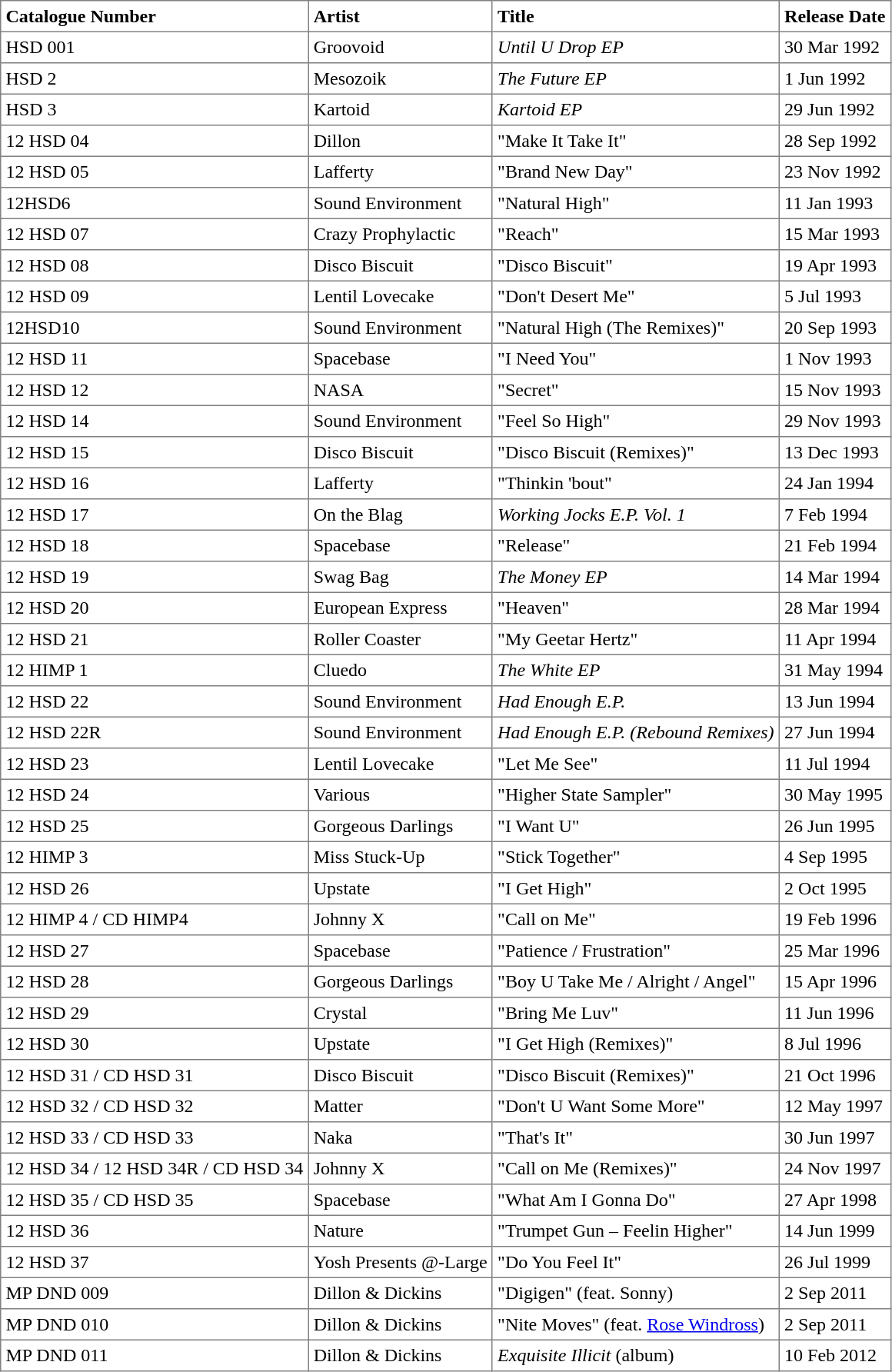<table border=1 cellspacing=0 cellpadding=4 style="border-collapse: collapse">
<tr>
<td><strong>Catalogue Number</strong></td>
<td><strong>Artist</strong></td>
<td><strong>Title</strong></td>
<td><strong>Release Date</strong></td>
</tr>
<tr>
<td>HSD 001</td>
<td>Groovoid</td>
<td><em>Until U Drop EP</em></td>
<td>30 Mar 1992</td>
</tr>
<tr>
<td>HSD 2</td>
<td>Mesozoik</td>
<td><em>The Future EP</em></td>
<td>1 Jun 1992</td>
</tr>
<tr>
<td>HSD 3</td>
<td>Kartoid</td>
<td><em>Kartoid EP</em></td>
<td>29 Jun 1992</td>
</tr>
<tr>
<td>12 HSD 04</td>
<td>Dillon</td>
<td>"Make It Take It"</td>
<td>28 Sep 1992</td>
</tr>
<tr>
<td>12 HSD 05</td>
<td>Lafferty</td>
<td>"Brand New Day"</td>
<td>23 Nov 1992</td>
</tr>
<tr>
<td>12HSD6</td>
<td>Sound Environment</td>
<td>"Natural High"</td>
<td>11 Jan 1993</td>
</tr>
<tr>
<td>12 HSD 07</td>
<td>Crazy Prophylactic</td>
<td>"Reach"</td>
<td>15 Mar 1993</td>
</tr>
<tr>
<td>12 HSD 08</td>
<td>Disco Biscuit</td>
<td>"Disco Biscuit"</td>
<td>19 Apr 1993</td>
</tr>
<tr>
<td>12 HSD 09</td>
<td>Lentil Lovecake</td>
<td>"Don't Desert Me"</td>
<td>5 Jul 1993</td>
</tr>
<tr>
<td>12HSD10</td>
<td>Sound Environment</td>
<td>"Natural High (The Remixes)"</td>
<td>20 Sep 1993</td>
</tr>
<tr>
<td>12 HSD 11</td>
<td>Spacebase</td>
<td>"I Need You"</td>
<td>1 Nov 1993</td>
</tr>
<tr>
<td>12 HSD 12</td>
<td>NASA</td>
<td>"Secret"</td>
<td>15 Nov 1993</td>
</tr>
<tr>
<td>12 HSD 14</td>
<td>Sound Environment</td>
<td>"Feel So High"</td>
<td>29 Nov 1993</td>
</tr>
<tr>
<td>12 HSD 15</td>
<td>Disco Biscuit</td>
<td>"Disco Biscuit (Remixes)"</td>
<td>13 Dec 1993</td>
</tr>
<tr>
<td>12 HSD 16</td>
<td>Lafferty</td>
<td>"Thinkin 'bout"</td>
<td>24 Jan 1994</td>
</tr>
<tr>
<td>12 HSD 17</td>
<td>On the Blag</td>
<td><em>Working Jocks E.P. Vol. 1</em></td>
<td>7 Feb 1994</td>
</tr>
<tr>
<td>12 HSD 18</td>
<td>Spacebase</td>
<td>"Release"</td>
<td>21 Feb 1994</td>
</tr>
<tr>
<td>12 HSD 19</td>
<td>Swag Bag</td>
<td><em>The Money EP</em></td>
<td>14 Mar 1994</td>
</tr>
<tr>
<td>12 HSD 20</td>
<td>European Express</td>
<td>"Heaven"</td>
<td>28 Mar 1994</td>
</tr>
<tr>
<td>12 HSD 21</td>
<td>Roller Coaster</td>
<td>"My Geetar Hertz"</td>
<td>11 Apr 1994</td>
</tr>
<tr>
<td>12 HIMP 1</td>
<td>Cluedo</td>
<td><em>The White EP</em></td>
<td>31 May 1994</td>
</tr>
<tr>
<td>12 HSD 22</td>
<td>Sound Environment</td>
<td><em>Had Enough E.P.</em></td>
<td>13 Jun 1994</td>
</tr>
<tr>
<td>12 HSD 22R</td>
<td>Sound Environment</td>
<td><em>Had Enough E.P. (Rebound Remixes)</em></td>
<td>27 Jun 1994</td>
</tr>
<tr>
<td>12 HSD 23</td>
<td>Lentil Lovecake</td>
<td>"Let Me See"</td>
<td>11 Jul 1994</td>
</tr>
<tr>
<td>12 HSD 24</td>
<td>Various</td>
<td>"Higher State Sampler"</td>
<td>30 May 1995</td>
</tr>
<tr>
<td>12 HSD 25</td>
<td>Gorgeous Darlings</td>
<td>"I Want U"</td>
<td>26 Jun 1995</td>
</tr>
<tr>
<td>12 HIMP 3</td>
<td>Miss Stuck-Up</td>
<td>"Stick Together"</td>
<td>4 Sep 1995</td>
</tr>
<tr>
<td>12 HSD 26</td>
<td>Upstate</td>
<td>"I Get High"</td>
<td>2 Oct 1995</td>
</tr>
<tr>
<td>12 HIMP 4 / CD HIMP4</td>
<td>Johnny X</td>
<td>"Call on Me"</td>
<td>19 Feb 1996</td>
</tr>
<tr>
<td>12 HSD 27</td>
<td>Spacebase</td>
<td>"Patience / Frustration"</td>
<td>25 Mar 1996</td>
</tr>
<tr>
<td>12 HSD 28</td>
<td>Gorgeous Darlings</td>
<td>"Boy U Take Me / Alright / Angel"</td>
<td>15 Apr 1996</td>
</tr>
<tr>
<td>12 HSD 29</td>
<td>Crystal</td>
<td>"Bring Me Luv"</td>
<td>11 Jun 1996</td>
</tr>
<tr>
<td>12 HSD 30</td>
<td>Upstate</td>
<td>"I Get High (Remixes)"</td>
<td>8 Jul 1996</td>
</tr>
<tr>
<td>12 HSD 31 / CD HSD 31</td>
<td>Disco Biscuit</td>
<td>"Disco Biscuit (Remixes)"</td>
<td>21 Oct 1996</td>
</tr>
<tr>
<td>12 HSD 32 / CD HSD 32</td>
<td>Matter</td>
<td>"Don't U Want Some More"</td>
<td>12 May 1997</td>
</tr>
<tr>
<td>12 HSD 33 / CD HSD 33</td>
<td>Naka</td>
<td>"That's It"</td>
<td>30 Jun 1997</td>
</tr>
<tr>
<td>12 HSD 34 / 12 HSD 34R / CD HSD 34</td>
<td>Johnny X</td>
<td>"Call on Me (Remixes)"</td>
<td>24 Nov 1997</td>
</tr>
<tr>
<td>12 HSD 35 / CD HSD 35</td>
<td>Spacebase</td>
<td>"What Am I Gonna Do"</td>
<td>27 Apr 1998</td>
</tr>
<tr>
<td>12 HSD 36</td>
<td>Nature</td>
<td>"Trumpet Gun – Feelin Higher"</td>
<td>14 Jun 1999</td>
</tr>
<tr>
<td>12 HSD 37</td>
<td>Yosh Presents @-Large</td>
<td>"Do You Feel It"</td>
<td>26 Jul 1999</td>
</tr>
<tr>
<td>MP DND 009</td>
<td>Dillon & Dickins</td>
<td>"Digigen" (feat. Sonny)</td>
<td>2 Sep 2011</td>
</tr>
<tr>
<td>MP DND 010</td>
<td>Dillon & Dickins</td>
<td>"Nite Moves" (feat. <a href='#'>Rose Windross</a>)</td>
<td>2 Sep 2011</td>
</tr>
<tr>
<td>MP DND 011</td>
<td>Dillon & Dickins</td>
<td><em>Exquisite Illicit</em> (album)</td>
<td>10 Feb 2012</td>
</tr>
</table>
